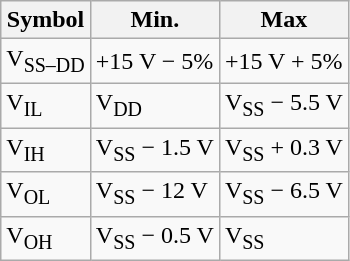<table class=wikitable>
<tr>
<th>Symbol</th>
<th>Min.</th>
<th>Max</th>
</tr>
<tr>
<td>V<sub>SS–DD</sub></td>
<td>+15 V − 5%</td>
<td>+15 V + 5%</td>
</tr>
<tr>
<td>V<sub>IL</sub></td>
<td>V<sub>DD</sub></td>
<td>V<sub>SS</sub> − 5.5 V</td>
</tr>
<tr>
<td>V<sub>IH</sub></td>
<td>V<sub>SS</sub> − 1.5 V</td>
<td>V<sub>SS</sub> + 0.3 V</td>
</tr>
<tr>
<td>V<sub>OL</sub></td>
<td>V<sub>SS</sub> − 12 V</td>
<td>V<sub>SS</sub> − 6.5 V</td>
</tr>
<tr>
<td>V<sub>OH</sub></td>
<td>V<sub>SS</sub> − 0.5 V</td>
<td>V<sub>SS</sub></td>
</tr>
</table>
